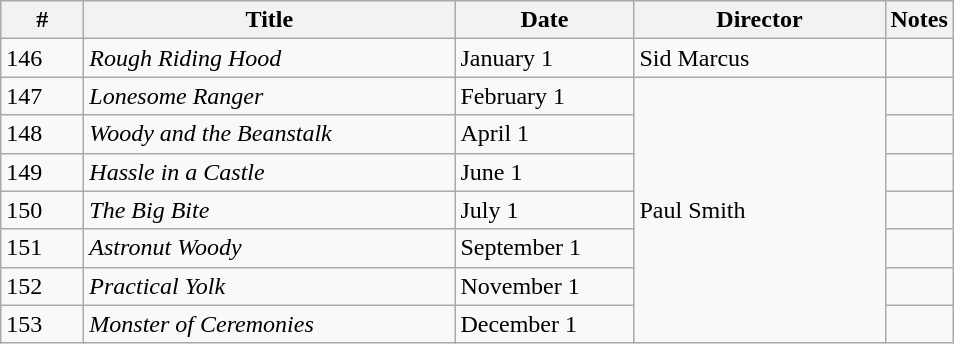<table class="wikitable">
<tr>
<th style="width:3em">#</th>
<th style="width:15em">Title</th>
<th style="width:7em">Date</th>
<th style="width:10em">Director</th>
<th>Notes</th>
</tr>
<tr>
<td>146</td>
<td><em>Rough Riding Hood</em></td>
<td>January 1</td>
<td>Sid Marcus</td>
<td></td>
</tr>
<tr>
<td>147</td>
<td><em>Lonesome Ranger</em></td>
<td>February 1</td>
<td rowspan="7">Paul Smith</td>
<td></td>
</tr>
<tr>
<td>148</td>
<td><em>Woody and the Beanstalk</em></td>
<td>April 1</td>
<td></td>
</tr>
<tr>
<td>149</td>
<td><em>Hassle in a Castle</em></td>
<td>June 1</td>
<td></td>
</tr>
<tr>
<td>150</td>
<td><em>The Big Bite</em></td>
<td>July 1</td>
<td></td>
</tr>
<tr>
<td>151</td>
<td><em>Astronut Woody</em></td>
<td>September 1</td>
<td></td>
</tr>
<tr>
<td>152</td>
<td><em>Practical Yolk</em></td>
<td>November 1</td>
<td></td>
</tr>
<tr>
<td>153</td>
<td><em>Monster of Ceremonies</em></td>
<td>December 1</td>
<td></td>
</tr>
</table>
